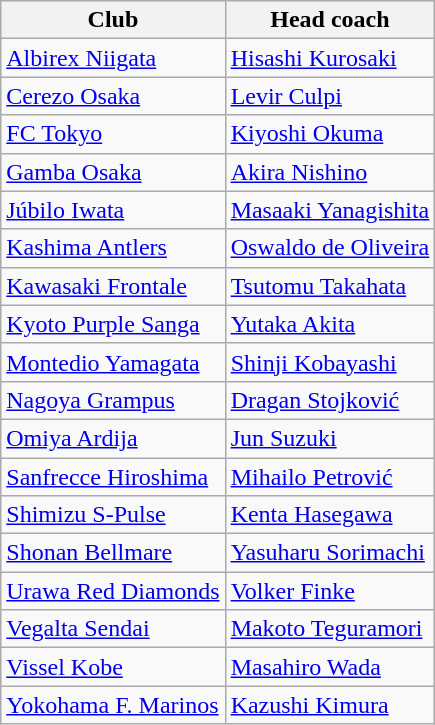<table class="wikitable sortable" style="text-align: left;">
<tr>
<th>Club</th>
<th>Head coach</th>
</tr>
<tr>
<td><a href='#'>Albirex Niigata</a></td>
<td> <a href='#'>Hisashi Kurosaki</a></td>
</tr>
<tr>
<td><a href='#'>Cerezo Osaka</a></td>
<td> <a href='#'>Levir Culpi</a></td>
</tr>
<tr>
<td><a href='#'>FC Tokyo</a></td>
<td> <a href='#'>Kiyoshi Okuma</a></td>
</tr>
<tr>
<td><a href='#'>Gamba Osaka</a></td>
<td> <a href='#'>Akira Nishino</a></td>
</tr>
<tr>
<td><a href='#'>Júbilo Iwata</a></td>
<td> <a href='#'>Masaaki Yanagishita</a></td>
</tr>
<tr>
<td><a href='#'>Kashima Antlers</a></td>
<td> <a href='#'>Oswaldo de Oliveira</a></td>
</tr>
<tr>
<td><a href='#'>Kawasaki Frontale</a></td>
<td> <a href='#'>Tsutomu Takahata</a></td>
</tr>
<tr>
<td><a href='#'>Kyoto Purple Sanga</a></td>
<td> <a href='#'>Yutaka Akita</a></td>
</tr>
<tr>
<td><a href='#'>Montedio Yamagata</a></td>
<td> <a href='#'>Shinji Kobayashi</a></td>
</tr>
<tr>
<td><a href='#'>Nagoya Grampus</a></td>
<td> <a href='#'>Dragan Stojković</a></td>
</tr>
<tr>
<td><a href='#'>Omiya Ardija</a></td>
<td> <a href='#'>Jun Suzuki</a></td>
</tr>
<tr>
<td><a href='#'>Sanfrecce Hiroshima</a></td>
<td> <a href='#'>Mihailo Petrović</a></td>
</tr>
<tr>
<td><a href='#'>Shimizu S-Pulse</a></td>
<td> <a href='#'>Kenta Hasegawa</a></td>
</tr>
<tr>
<td><a href='#'>Shonan Bellmare</a></td>
<td> <a href='#'>Yasuharu Sorimachi</a></td>
</tr>
<tr>
<td><a href='#'>Urawa Red Diamonds</a></td>
<td> <a href='#'>Volker Finke</a></td>
</tr>
<tr>
<td><a href='#'>Vegalta Sendai</a></td>
<td> <a href='#'>Makoto Teguramori</a></td>
</tr>
<tr>
<td><a href='#'>Vissel Kobe</a></td>
<td> <a href='#'>Masahiro Wada</a></td>
</tr>
<tr>
<td><a href='#'>Yokohama F. Marinos</a></td>
<td> <a href='#'>Kazushi Kimura</a></td>
</tr>
</table>
